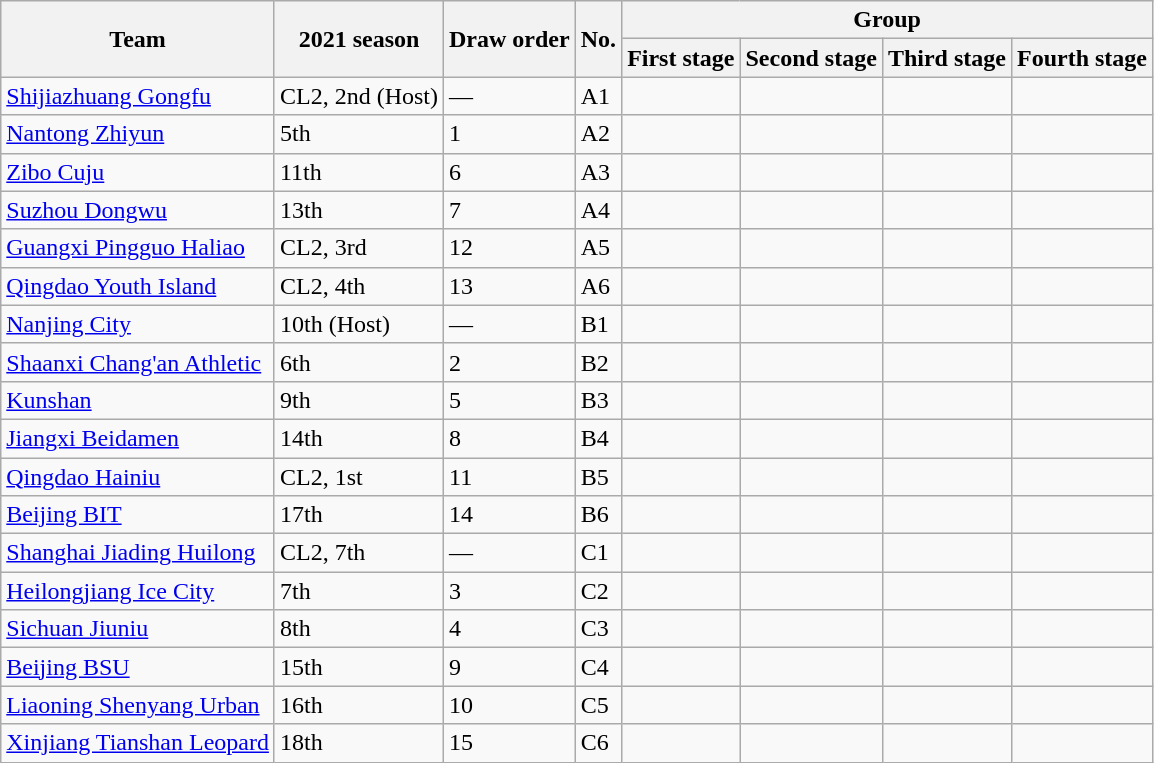<table class="wikitable sortable">
<tr>
<th rowspan="2">Team</th>
<th rowspan="2">2021 season</th>
<th rowspan="2">Draw order</th>
<th rowspan="2">No.</th>
<th colspan="4">Group</th>
</tr>
<tr>
<th>First stage</th>
<th>Second stage</th>
<th>Third stage</th>
<th>Fourth stage</th>
</tr>
<tr>
<td><a href='#'>Shijiazhuang Gongfu</a></td>
<td data-sort-value="1">CL2, 2nd (Host)</td>
<td>—</td>
<td>A1</td>
<td></td>
<td></td>
<td></td>
<td></td>
</tr>
<tr>
<td><a href='#'>Nantong Zhiyun</a></td>
<td data-sort-value="3">5th</td>
<td>1</td>
<td>A2</td>
<td></td>
<td></td>
<td></td>
<td></td>
</tr>
<tr>
<td><a href='#'>Zibo Cuju</a></td>
<td data-sort-value="8">11th</td>
<td>6</td>
<td>A3</td>
<td></td>
<td></td>
<td></td>
<td></td>
</tr>
<tr>
<td><a href='#'>Suzhou Dongwu</a></td>
<td data-sort-value="9">13th</td>
<td>7</td>
<td>A4</td>
<td></td>
<td></td>
<td></td>
<td></td>
</tr>
<tr>
<td><a href='#'>Guangxi Pingguo Haliao</a></td>
<td data-sort-value="14">CL2, 3rd</td>
<td>12</td>
<td>A5</td>
<td></td>
<td></td>
<td></td>
<td></td>
</tr>
<tr>
<td><a href='#'>Qingdao Youth Island</a></td>
<td data-sort-value="15">CL2, 4th</td>
<td>13</td>
<td>A6</td>
<td></td>
<td></td>
<td></td>
<td></td>
</tr>
<tr>
<td><a href='#'>Nanjing City</a></td>
<td data-sort-value="2">10th (Host)</td>
<td>—</td>
<td>B1</td>
<td></td>
<td></td>
<td></td>
<td></td>
</tr>
<tr>
<td><a href='#'>Shaanxi Chang'an Athletic</a></td>
<td data-sort-value="4">6th</td>
<td>2</td>
<td>B2</td>
<td></td>
<td></td>
<td></td>
<td></td>
</tr>
<tr>
<td><a href='#'>Kunshan</a></td>
<td data-sort-value="7">9th</td>
<td>5</td>
<td>B3</td>
<td></td>
<td></td>
<td></td>
<td></td>
</tr>
<tr>
<td><a href='#'>Jiangxi Beidamen</a></td>
<td data-sort-value="10">14th</td>
<td>8</td>
<td>B4</td>
<td></td>
<td></td>
<td></td>
<td></td>
</tr>
<tr>
<td><a href='#'>Qingdao Hainiu</a></td>
<td data-sort-value="13">CL2, 1st</td>
<td>11</td>
<td>B5</td>
<td></td>
<td></td>
<td></td>
<td></td>
</tr>
<tr>
<td><a href='#'>Beijing BIT</a></td>
<td data-sort-value="16">17th</td>
<td>14</td>
<td>B6</td>
<td></td>
<td></td>
<td></td>
<td></td>
</tr>
<tr>
<td><a href='#'>Shanghai Jiading Huilong</a></td>
<td data-sort-value="18">CL2, 7th</td>
<td>—</td>
<td>C1</td>
<td></td>
<td></td>
<td></td>
<td></td>
</tr>
<tr>
<td><a href='#'>Heilongjiang Ice City</a></td>
<td data-sort-value="5">7th</td>
<td>3</td>
<td>C2</td>
<td></td>
<td></td>
<td></td>
<td></td>
</tr>
<tr>
<td><a href='#'>Sichuan Jiuniu</a></td>
<td data-sort-value="6">8th</td>
<td>4</td>
<td>C3</td>
<td></td>
<td></td>
<td></td>
<td></td>
</tr>
<tr>
<td><a href='#'>Beijing BSU</a></td>
<td data-sort-value="11">15th</td>
<td>9</td>
<td>C4</td>
<td></td>
<td></td>
<td></td>
<td></td>
</tr>
<tr>
<td><a href='#'>Liaoning Shenyang Urban</a></td>
<td data-sort-value="12">16th</td>
<td>10</td>
<td>C5</td>
<td></td>
<td></td>
<td></td>
<td></td>
</tr>
<tr>
<td><a href='#'>Xinjiang Tianshan Leopard</a></td>
<td data-sort-value="17">18th</td>
<td>15</td>
<td>C6</td>
<td></td>
<td></td>
<td></td>
<td></td>
</tr>
</table>
